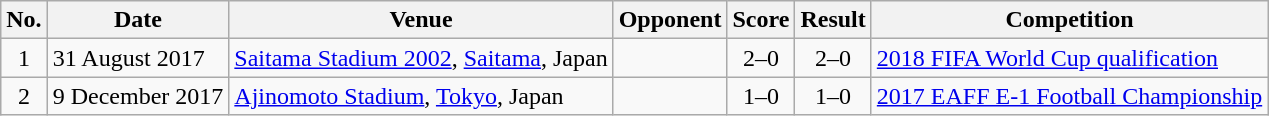<table class="wikitable sortable">
<tr>
<th scope="col">No.</th>
<th scope="col">Date</th>
<th scope="col">Venue</th>
<th scope="col">Opponent</th>
<th scope="col">Score</th>
<th scope="col">Result</th>
<th scope="col">Competition</th>
</tr>
<tr>
<td align="center">1</td>
<td>31 August 2017</td>
<td><a href='#'>Saitama Stadium 2002</a>, <a href='#'>Saitama</a>, Japan</td>
<td></td>
<td align="center">2–0</td>
<td align="center">2–0</td>
<td><a href='#'>2018 FIFA World Cup qualification</a></td>
</tr>
<tr>
<td align="center">2</td>
<td>9 December 2017</td>
<td><a href='#'>Ajinomoto Stadium</a>, <a href='#'>Tokyo</a>, Japan</td>
<td></td>
<td align="center">1–0</td>
<td align="center">1–0</td>
<td><a href='#'>2017 EAFF E-1 Football Championship</a></td>
</tr>
</table>
